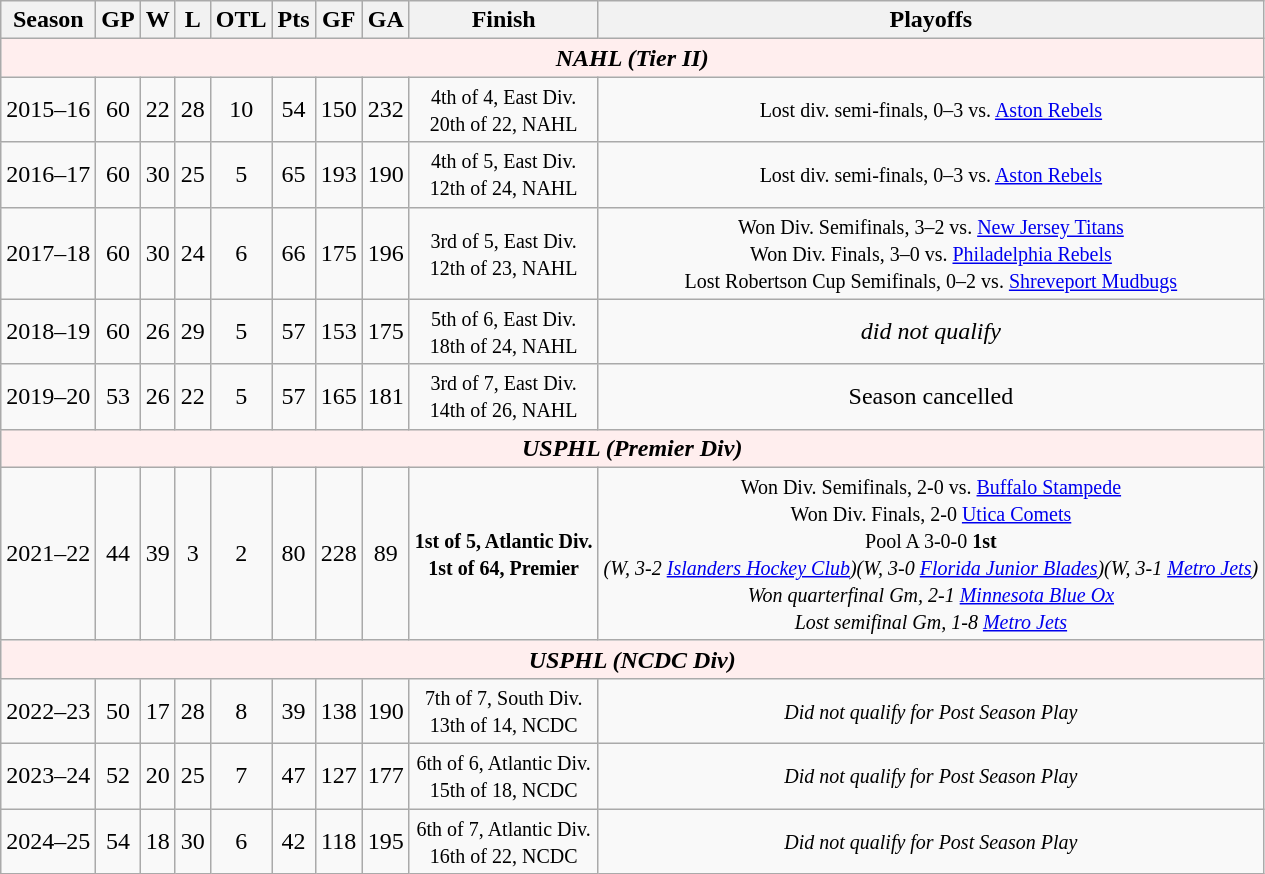<table class="wikitable" style="text-align:center">
<tr>
<th>Season</th>
<th>GP</th>
<th>W</th>
<th>L</th>
<th>OTL</th>
<th>Pts</th>
<th>GF</th>
<th>GA</th>
<th>Finish</th>
<th>Playoffs</th>
</tr>
<tr bgcolor="#ffeeee">
<td colspan="11"><strong><em>NAHL (Tier II)</em></strong></td>
</tr>
<tr>
<td>2015–16</td>
<td>60</td>
<td>22</td>
<td>28</td>
<td>10</td>
<td>54</td>
<td>150</td>
<td>232</td>
<td><small>4th of 4, East Div.<br>20th of 22, NAHL</small></td>
<td><small>Lost div. semi-finals, 0–3 vs. <a href='#'>Aston Rebels</a></small></td>
</tr>
<tr>
<td>2016–17</td>
<td>60</td>
<td>30</td>
<td>25</td>
<td>5</td>
<td>65</td>
<td>193</td>
<td>190</td>
<td><small>4th of 5, East Div.<br>12th of 24, NAHL</small></td>
<td><small>Lost div. semi-finals, 0–3 vs. <a href='#'>Aston Rebels</a></small></td>
</tr>
<tr>
<td>2017–18</td>
<td>60</td>
<td>30</td>
<td>24</td>
<td>6</td>
<td>66</td>
<td>175</td>
<td>196</td>
<td><small>3rd of 5, East Div.<br>12th of 23, NAHL</small></td>
<td><small>Won Div. Semifinals, 3–2 vs. <a href='#'>New Jersey Titans</a><br>Won Div. Finals, 3–0 vs. <a href='#'>Philadelphia Rebels</a><br>Lost Robertson Cup Semifinals, 0–2 vs. <a href='#'>Shreveport Mudbugs</a></small></td>
</tr>
<tr>
<td>2018–19</td>
<td>60</td>
<td>26</td>
<td>29</td>
<td>5</td>
<td>57</td>
<td>153</td>
<td>175</td>
<td><small>5th of 6, East Div.<br>18th of 24, NAHL</small></td>
<td><em>did not qualify</em></td>
</tr>
<tr>
<td>2019–20</td>
<td>53</td>
<td>26</td>
<td>22</td>
<td>5</td>
<td>57</td>
<td>165</td>
<td>181</td>
<td><small>3rd of 7, East Div.<br>14th of 26, NAHL</small></td>
<td>Season cancelled</td>
</tr>
<tr bgcolor="#ffeeee">
<td colspan="11"><strong><em>USPHL (Premier Div)</em></strong></td>
</tr>
<tr>
<td>2021–22</td>
<td>44</td>
<td>39</td>
<td>3</td>
<td>2</td>
<td>80</td>
<td>228</td>
<td>89</td>
<td><small><strong>1st of 5, Atlantic Div.<br>1st of 64, Premier</strong></small></td>
<td><small>Won Div. Semifinals, 2-0 vs. <a href='#'>Buffalo Stampede</a><br>Won Div. Finals, 2-0 <a href='#'>Utica Comets</a><br>Pool A 3-0-0 <strong>1st</strong><br><em>(W, 3-2 <a href='#'>Islanders Hockey Club</a>)(W, 3-0 <a href='#'>Florida Junior Blades</a>)(W, 3-1 <a href='#'>Metro Jets</a>)<br>Won quarterfinal Gm, 2-1 <a href='#'>Minnesota Blue Ox</a><br>Lost semifinal Gm, 1-8 <a href='#'>Metro Jets</a></em></small></td>
</tr>
<tr bgcolor="#ffeeee">
<td colspan="11"><strong><em>USPHL (NCDC Div)</em></strong></td>
</tr>
<tr>
<td>2022–23</td>
<td>50</td>
<td>17</td>
<td>28</td>
<td>8</td>
<td>39</td>
<td>138</td>
<td>190</td>
<td><small>7th of 7, South Div.<br>13th of 14, NCDC</small></td>
<td><small><em>Did not qualify for Post Season Play</em></small></td>
</tr>
<tr>
<td>2023–24</td>
<td>52</td>
<td>20</td>
<td>25</td>
<td>7</td>
<td>47</td>
<td>127</td>
<td>177</td>
<td><small>6th of 6, Atlantic Div.<br>15th of 18, NCDC</small></td>
<td><small><em>Did not qualify for Post Season Play</em></small></td>
</tr>
<tr>
<td>2024–25</td>
<td>54</td>
<td>18</td>
<td>30</td>
<td>6</td>
<td>42</td>
<td>118</td>
<td>195</td>
<td><small>6th of 7, Atlantic Div.<br>16th of 22, NCDC</small></td>
<td><small><em>Did not qualify for Post Season Play</em></small></td>
</tr>
</table>
